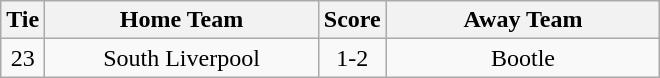<table class="wikitable" style="text-align:center;">
<tr>
<th width=20>Tie</th>
<th width=175>Home Team</th>
<th width=20>Score</th>
<th width=175>Away Team</th>
</tr>
<tr>
<td>23</td>
<td>South Liverpool</td>
<td>1-2</td>
<td>Bootle</td>
</tr>
</table>
